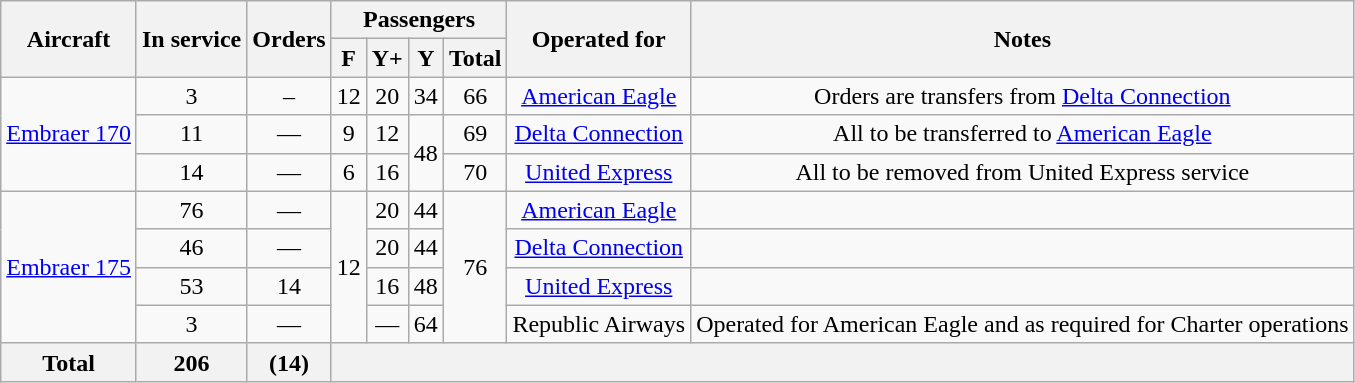<table class="wikitable" style="text-align:center;">
<tr>
<th rowspan=2>Aircraft</th>
<th rowspan=2>In service</th>
<th rowspan=2>Orders</th>
<th colspan=4>Passengers</th>
<th rowspan=2>Operated for</th>
<th rowspan=2>Notes</th>
</tr>
<tr>
<th><abbr>F</abbr></th>
<th><abbr>Y+</abbr></th>
<th><abbr>Y</abbr></th>
<th>Total</th>
</tr>
<tr>
<td rowspan="3"><a href='#'>Embraer 170</a></td>
<td>3</td>
<td>–</td>
<td>12</td>
<td>20</td>
<td>34</td>
<td>66</td>
<td><a href='#'>American Eagle</a></td>
<td>Orders are transfers from <a href='#'>Delta Connection</a></td>
</tr>
<tr>
<td>11</td>
<td>—</td>
<td>9</td>
<td>12</td>
<td rowspan=2>48</td>
<td>69</td>
<td><a href='#'>Delta Connection</a></td>
<td>All to be transferred to <a href='#'>American Eagle</a></td>
</tr>
<tr>
<td>14</td>
<td>—</td>
<td>6</td>
<td>16</td>
<td>70</td>
<td><a href='#'>United Express</a></td>
<td>All to be removed from United Express service</td>
</tr>
<tr>
<td rowspan="4"><a href='#'>Embraer 175</a></td>
<td>76</td>
<td>—</td>
<td rowspan="4">12</td>
<td>20</td>
<td>44</td>
<td rowspan="4">76</td>
<td><a href='#'>American Eagle</a></td>
<td></td>
</tr>
<tr>
<td>46</td>
<td>—</td>
<td>20</td>
<td>44</td>
<td><a href='#'>Delta Connection</a></td>
<td></td>
</tr>
<tr>
<td>53</td>
<td>14</td>
<td>16</td>
<td>48</td>
<td><a href='#'>United Express</a></td>
<td></td>
</tr>
<tr>
<td>3</td>
<td>—</td>
<td>—</td>
<td>64</td>
<td>Republic Airways</td>
<td>Operated for American Eagle and as required for Charter operations</td>
</tr>
<tr>
<th>Total</th>
<th>206</th>
<th>(14)</th>
<th colspan=6></th>
</tr>
</table>
